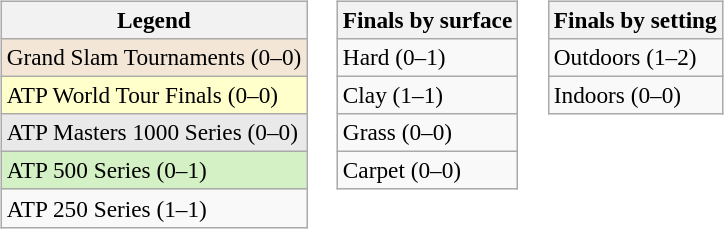<table>
<tr valign=top>
<td><br><table class=wikitable style=font-size:97%>
<tr>
<th>Legend</th>
</tr>
<tr style="background:#f3e6d7;">
<td>Grand Slam Tournaments (0–0)</td>
</tr>
<tr style="background:#ffc;">
<td>ATP World Tour Finals (0–0)</td>
</tr>
<tr style="background:#e9e9e9;">
<td>ATP Masters 1000 Series (0–0)</td>
</tr>
<tr style="background:#d4f1c5;">
<td>ATP 500 Series (0–1)</td>
</tr>
<tr>
<td>ATP 250 Series (1–1)</td>
</tr>
</table>
</td>
<td><br><table class=wikitable style=font-size:97%>
<tr>
<th>Finals by surface</th>
</tr>
<tr>
<td>Hard (0–1)</td>
</tr>
<tr>
<td>Clay (1–1)</td>
</tr>
<tr>
<td>Grass (0–0)</td>
</tr>
<tr>
<td>Carpet (0–0)</td>
</tr>
</table>
</td>
<td><br><table class=wikitable style=font-size:97%>
<tr>
<th>Finals by setting</th>
</tr>
<tr>
<td>Outdoors (1–2)</td>
</tr>
<tr>
<td>Indoors (0–0)</td>
</tr>
</table>
</td>
</tr>
</table>
